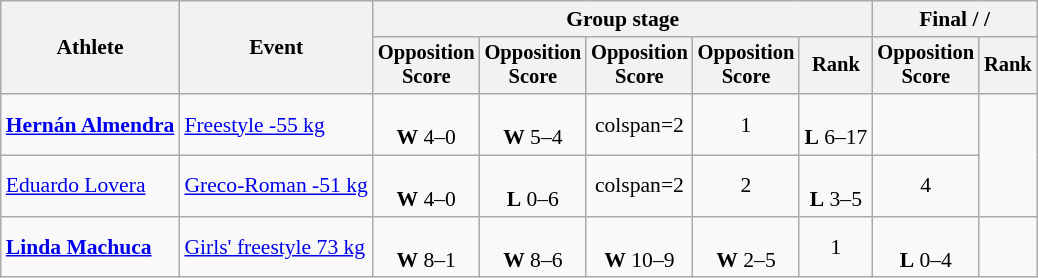<table class="wikitable" style="font-size:90%">
<tr>
<th rowspan=2>Athlete</th>
<th rowspan=2>Event</th>
<th colspan=5>Group stage</th>
<th colspan=2>Final /  / </th>
</tr>
<tr style="font-size:95%">
<th>Opposition<br>Score</th>
<th>Opposition<br>Score</th>
<th>Opposition<br>Score</th>
<th>Opposition<br>Score</th>
<th>Rank</th>
<th>Opposition<br>Score</th>
<th>Rank</th>
</tr>
<tr align=center>
<td align=left><strong><a href='#'>Hernán Almendra</a></strong></td>
<td align=left><a href='#'>Freestyle -55 kg</a></td>
<td><br><strong>W</strong> 4–0</td>
<td><br><strong>W</strong> 5–4</td>
<td>colspan=2 </td>
<td>1</td>
<td><br><strong>L</strong> 6–17</td>
<td></td>
</tr>
<tr align=center>
<td align=left><a href='#'>Eduardo Lovera</a></td>
<td align=left><a href='#'>Greco-Roman -51 kg</a></td>
<td><br><strong>W</strong> 4–0</td>
<td><br><strong>L</strong> 0–6</td>
<td>colspan=2 </td>
<td>2</td>
<td><br><strong>L</strong> 3–5</td>
<td>4</td>
</tr>
<tr align=center>
<td align=left><strong><a href='#'>Linda Machuca</a></strong></td>
<td align=left><a href='#'>Girls' freestyle 73 kg</a></td>
<td><br><strong>W</strong> 8–1</td>
<td><br><strong>W</strong> 8–6</td>
<td><br><strong>W</strong> 10–9</td>
<td><br><strong>W</strong> 2–5</td>
<td>1</td>
<td><br><strong>L</strong> 0–4</td>
<td></td>
</tr>
</table>
